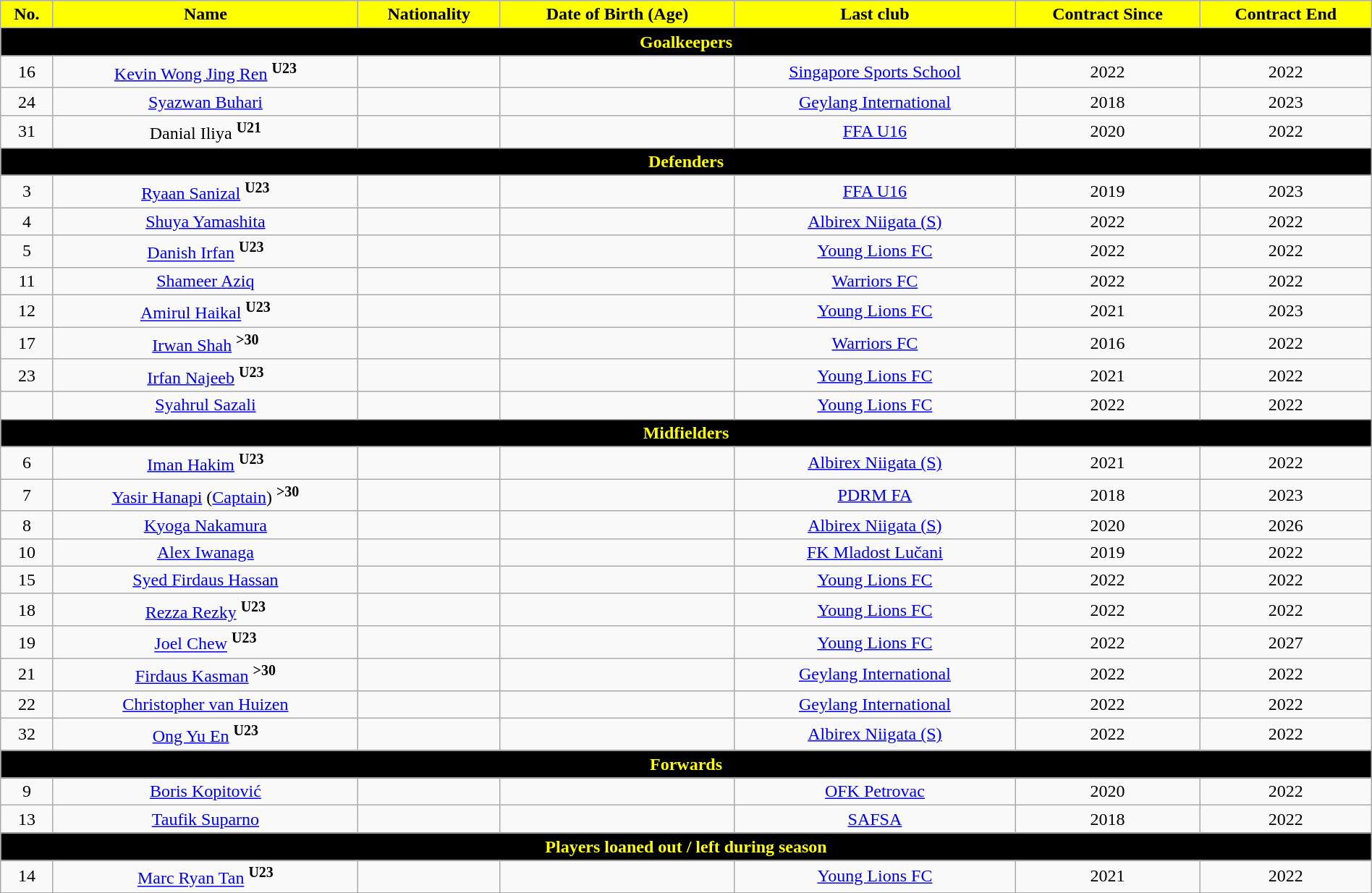<table class="wikitable" style="text-align:center; font-size:100%; width:100%;">
<tr>
<th style="background:#FFFF00; color:black; text-align:center;">No.</th>
<th style="background:#FFFF00; color:black; text-align:center;">Name</th>
<th style="background:#FFFF00; color:black; text-align:center;">Nationality</th>
<th style="background:#FFFF00; color:black; text-align:center;">Date of Birth (Age)</th>
<th style="background:#FFFF00; color:black; text-align:center;">Last club</th>
<th style="background:#FFFF00; color:black; text-align:center;">Contract Since</th>
<th style="background:#FFFF00; color:black; text-align:center;">Contract End</th>
</tr>
<tr>
<th colspan="8" style="background:black; color:yellow; text-align:center;">Goalkeepers</th>
</tr>
<tr>
<td>16</td>
<td><a href='#'>Kevin Wong Jing Ren</a> <sup><strong>U23</strong></sup></td>
<td></td>
<td></td>
<td> <a href='#'>Singapore Sports School</a></td>
<td>2022</td>
<td>2022</td>
</tr>
<tr>
<td>24</td>
<td><a href='#'>Syazwan Buhari</a></td>
<td></td>
<td></td>
<td> <a href='#'>Geylang International</a></td>
<td>2018</td>
<td>2023</td>
</tr>
<tr>
<td>31</td>
<td>Danial Iliya <sup><strong>U21</strong></sup></td>
<td></td>
<td></td>
<td> <a href='#'>FFA U16</a></td>
<td>2020</td>
<td>2022</td>
</tr>
<tr>
<th colspan="8" style="background:black; color:yellow; text-align:center;">Defenders</th>
</tr>
<tr>
<td>3</td>
<td><a href='#'>Ryaan Sanizal</a> <sup><strong>U23</strong></sup></td>
<td></td>
<td></td>
<td> <a href='#'>FFA U16</a></td>
<td>2019</td>
<td>2023</td>
</tr>
<tr>
<td>4</td>
<td><a href='#'>Shuya Yamashita</a></td>
<td></td>
<td></td>
<td> <a href='#'>Albirex Niigata (S)</a></td>
<td>2022</td>
<td>2022</td>
</tr>
<tr>
<td>5</td>
<td><a href='#'>Danish Irfan</a> <sup><strong>U23</strong></sup></td>
<td></td>
<td></td>
<td> <a href='#'>Young Lions FC</a></td>
<td>2022</td>
<td>2022</td>
</tr>
<tr>
<td>11</td>
<td><a href='#'>Shameer Aziq</a></td>
<td></td>
<td></td>
<td> <a href='#'>Warriors FC</a></td>
<td>2022</td>
<td>2022</td>
</tr>
<tr>
<td>12</td>
<td><a href='#'>Amirul Haikal</a> <sup><strong>U23</strong></sup></td>
<td></td>
<td></td>
<td> <a href='#'>Young Lions FC</a></td>
<td>2021</td>
<td>2023</td>
</tr>
<tr>
<td>17</td>
<td><a href='#'>Irwan Shah</a> <sup><strong>>30</strong></sup></td>
<td></td>
<td></td>
<td> <a href='#'>Warriors FC</a></td>
<td>2016</td>
<td>2022</td>
</tr>
<tr>
<td>23</td>
<td><a href='#'>Irfan Najeeb</a> <sup><strong>U23</strong></sup></td>
<td></td>
<td></td>
<td> <a href='#'>Young Lions FC</a></td>
<td>2021</td>
<td>2022</td>
</tr>
<tr>
<td></td>
<td><a href='#'>Syahrul Sazali</a></td>
<td></td>
<td></td>
<td> <a href='#'>Young Lions FC</a></td>
<td>2022</td>
<td>2022</td>
</tr>
<tr>
<th colspan="8" style="background:black; color:yellow; text-align:center;">Midfielders</th>
</tr>
<tr>
<td>6</td>
<td><a href='#'>Iman Hakim</a> <sup><strong>U23</strong></sup></td>
<td></td>
<td></td>
<td> <a href='#'>Albirex Niigata (S)</a></td>
<td>2021</td>
<td>2022</td>
</tr>
<tr>
<td>7</td>
<td><a href='#'>Yasir Hanapi</a> (<a href='#'>Captain</a>) <sup><strong>>30</strong></sup></td>
<td></td>
<td></td>
<td> <a href='#'>PDRM FA</a></td>
<td>2018</td>
<td>2023</td>
</tr>
<tr>
<td>8</td>
<td><a href='#'>Kyoga Nakamura</a></td>
<td></td>
<td></td>
<td> <a href='#'>Albirex Niigata (S)</a></td>
<td>2020</td>
<td>2026</td>
</tr>
<tr>
<td>10</td>
<td><a href='#'>Alex Iwanaga</a></td>
<td></td>
<td></td>
<td> <a href='#'>FK Mladost Lučani</a></td>
<td>2019</td>
<td>2022</td>
</tr>
<tr>
<td>15</td>
<td><a href='#'>Syed Firdaus Hassan</a></td>
<td></td>
<td></td>
<td> <a href='#'>Young Lions FC</a></td>
<td>2022</td>
<td>2022</td>
</tr>
<tr>
<td>18</td>
<td><a href='#'>Rezza Rezky</a> <sup><strong>U23</strong></sup></td>
<td></td>
<td></td>
<td> <a href='#'>Young Lions FC</a></td>
<td>2022</td>
<td>2022</td>
</tr>
<tr>
<td>19</td>
<td><a href='#'>Joel Chew</a> <sup><strong>U23</strong></sup></td>
<td></td>
<td></td>
<td> <a href='#'>Young Lions FC</a></td>
<td>2022</td>
<td>2027</td>
</tr>
<tr>
<td>21</td>
<td><a href='#'>Firdaus Kasman</a> <sup><strong>>30</strong></sup></td>
<td></td>
<td></td>
<td> <a href='#'>Geylang International</a></td>
<td>2022</td>
<td>2022</td>
</tr>
<tr>
<td>22</td>
<td><a href='#'>Christopher van Huizen</a></td>
<td></td>
<td></td>
<td> <a href='#'>Geylang International</a></td>
<td>2022</td>
<td>2022</td>
</tr>
<tr>
<td>32</td>
<td><a href='#'>Ong Yu En</a> <sup><strong>U23</strong></sup></td>
<td></td>
<td></td>
<td> <a href='#'>Albirex Niigata (S)</a></td>
<td>2022</td>
<td>2022</td>
</tr>
<tr>
<th colspan="8" style="background:black; color:yellow; text-align:center;">Forwards</th>
</tr>
<tr>
<td>9</td>
<td><a href='#'>Boris Kopitović</a></td>
<td></td>
<td></td>
<td> <a href='#'>OFK Petrovac</a></td>
<td>2020</td>
<td>2022</td>
</tr>
<tr>
<td>13</td>
<td><a href='#'>Taufik Suparno</a></td>
<td></td>
<td></td>
<td> <a href='#'>SAFSA</a></td>
<td>2018</td>
<td>2022</td>
</tr>
<tr>
<th colspan="8" style="background:black; color:yellow; text-align:center;">Players loaned out / left during season</th>
</tr>
<tr>
<td>14</td>
<td><a href='#'>Marc Ryan Tan</a> <sup><strong>U23</strong></sup></td>
<td></td>
<td></td>
<td> <a href='#'>Young Lions FC</a></td>
<td>2021</td>
<td>2022</td>
</tr>
<tr>
</tr>
</table>
